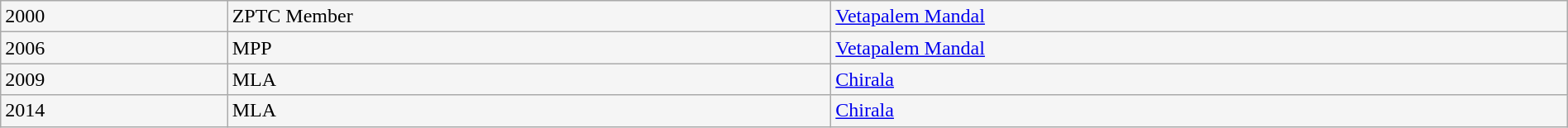<table class="wikitable sortable" style="background:#f5f5f5; width:100%;">
<tr>
<td>2000</td>
<td>ZPTC Member</td>
<td><a href='#'>Vetapalem Mandal</a></td>
</tr>
<tr>
<td>2006</td>
<td>MPP</td>
<td><a href='#'>Vetapalem Mandal</a></td>
</tr>
<tr>
<td>2009</td>
<td>MLA</td>
<td><a href='#'>Chirala</a></td>
</tr>
<tr>
<td>2014</td>
<td>MLA</td>
<td><a href='#'>Chirala</a></td>
</tr>
</table>
